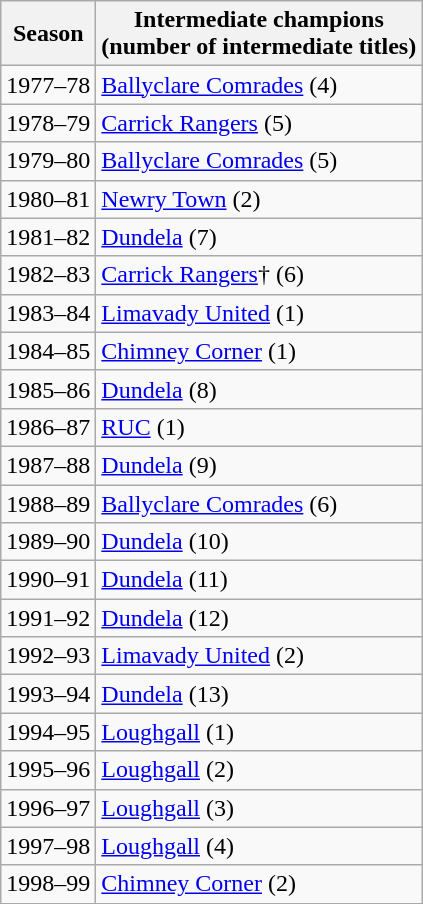<table class="wikitable">
<tr>
<th>Season</th>
<th>Intermediate champions<br>(number of intermediate titles)</th>
</tr>
<tr>
<td>1977–78</td>
<td><a href='#'>Ballyclare Comrades</a> (4)</td>
</tr>
<tr>
<td>1978–79</td>
<td><a href='#'>Carrick Rangers</a> (5)</td>
</tr>
<tr>
<td>1979–80</td>
<td><a href='#'>Ballyclare Comrades</a> (5)</td>
</tr>
<tr>
<td>1980–81</td>
<td><a href='#'>Newry Town</a> (2)</td>
</tr>
<tr>
<td>1981–82</td>
<td><a href='#'>Dundela</a> (7)</td>
</tr>
<tr>
<td>1982–83</td>
<td><a href='#'>Carrick Rangers</a>† (6)</td>
</tr>
<tr>
<td>1983–84</td>
<td><a href='#'>Limavady United</a> (1)</td>
</tr>
<tr>
<td>1984–85</td>
<td><a href='#'>Chimney Corner</a> (1)</td>
</tr>
<tr>
<td>1985–86</td>
<td><a href='#'>Dundela</a> (8)</td>
</tr>
<tr>
<td>1986–87</td>
<td><a href='#'>RUC</a> (1)</td>
</tr>
<tr>
<td>1987–88</td>
<td><a href='#'>Dundela</a> (9)</td>
</tr>
<tr>
<td>1988–89</td>
<td><a href='#'>Ballyclare Comrades</a> (6)</td>
</tr>
<tr>
<td>1989–90</td>
<td><a href='#'>Dundela</a> (10)</td>
</tr>
<tr>
<td>1990–91</td>
<td><a href='#'>Dundela</a> (11)</td>
</tr>
<tr>
<td>1991–92</td>
<td><a href='#'>Dundela</a> (12)</td>
</tr>
<tr>
<td>1992–93</td>
<td><a href='#'>Limavady United</a> (2)</td>
</tr>
<tr>
<td>1993–94</td>
<td><a href='#'>Dundela</a> (13)</td>
</tr>
<tr>
<td>1994–95</td>
<td><a href='#'>Loughgall</a> (1)</td>
</tr>
<tr>
<td>1995–96</td>
<td><a href='#'>Loughgall</a> (2)</td>
</tr>
<tr>
<td>1996–97</td>
<td><a href='#'>Loughgall</a> (3)</td>
</tr>
<tr>
<td>1997–98</td>
<td><a href='#'>Loughgall</a> (4)</td>
</tr>
<tr>
<td>1998–99</td>
<td><a href='#'>Chimney Corner</a> (2)</td>
</tr>
</table>
